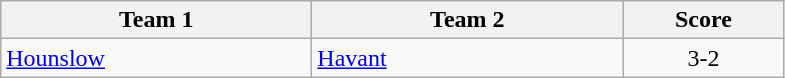<table class="wikitable" style="font-size: 100%">
<tr>
<th width=200>Team 1</th>
<th width=200>Team 2</th>
<th width=100>Score</th>
</tr>
<tr>
<td><a href='#'>Hounslow</a></td>
<td><a href='#'>Havant</a></td>
<td align=center>3-2</td>
</tr>
</table>
